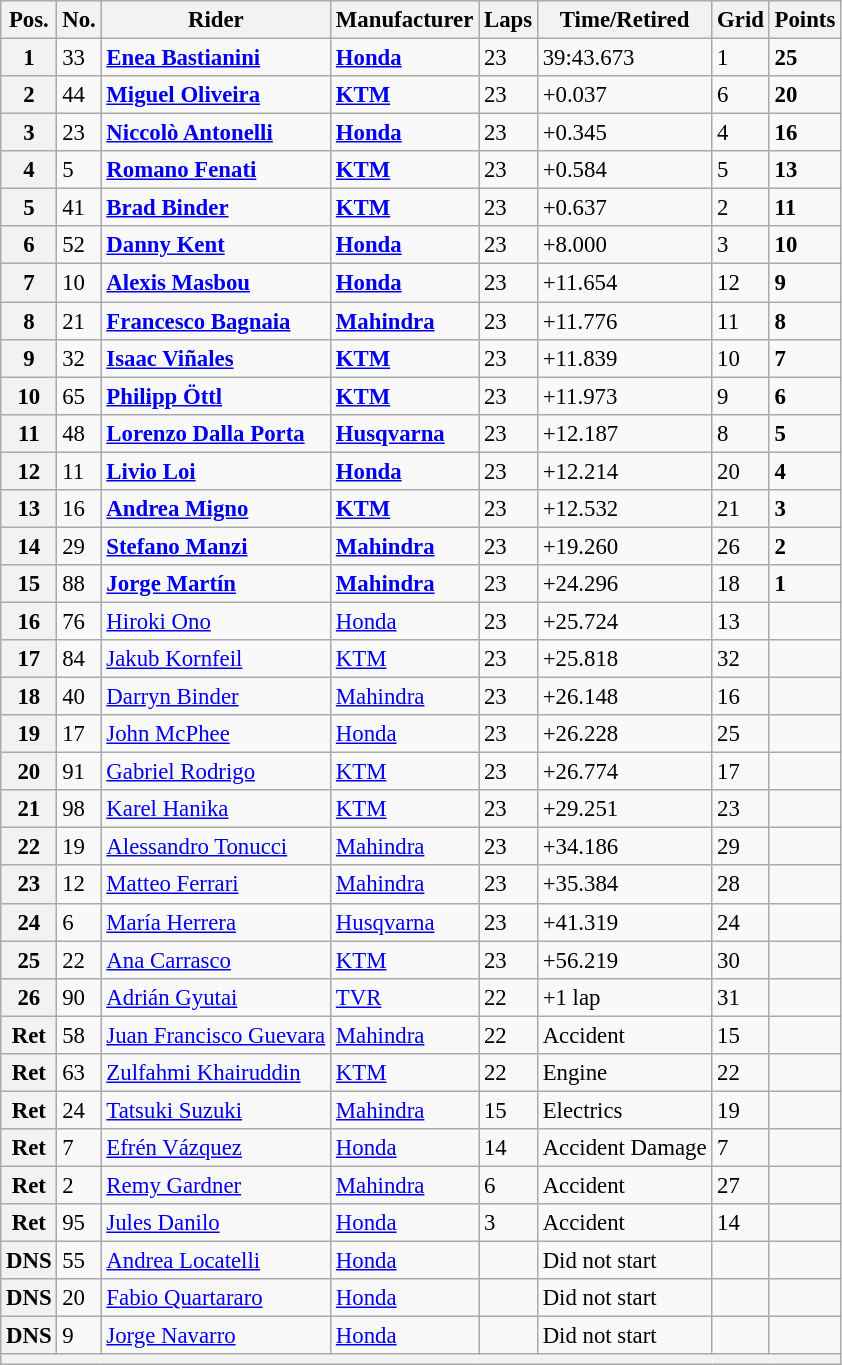<table class="wikitable" style="font-size: 95%;">
<tr>
<th>Pos.</th>
<th>No.</th>
<th>Rider</th>
<th>Manufacturer</th>
<th>Laps</th>
<th>Time/Retired</th>
<th>Grid</th>
<th>Points</th>
</tr>
<tr>
<th>1</th>
<td>33</td>
<td> <strong><a href='#'>Enea Bastianini</a></strong></td>
<td><strong><a href='#'>Honda</a></strong></td>
<td>23</td>
<td>39:43.673</td>
<td>1</td>
<td><strong>25</strong></td>
</tr>
<tr>
<th>2</th>
<td>44</td>
<td> <strong><a href='#'>Miguel Oliveira</a></strong></td>
<td><strong><a href='#'>KTM</a></strong></td>
<td>23</td>
<td>+0.037</td>
<td>6</td>
<td><strong>20</strong></td>
</tr>
<tr>
<th>3</th>
<td>23</td>
<td> <strong><a href='#'>Niccolò Antonelli</a></strong></td>
<td><strong><a href='#'>Honda</a></strong></td>
<td>23</td>
<td>+0.345</td>
<td>4</td>
<td><strong>16</strong></td>
</tr>
<tr>
<th>4</th>
<td>5</td>
<td> <strong><a href='#'>Romano Fenati</a></strong></td>
<td><strong><a href='#'>KTM</a></strong></td>
<td>23</td>
<td>+0.584</td>
<td>5</td>
<td><strong>13</strong></td>
</tr>
<tr>
<th>5</th>
<td>41</td>
<td> <strong><a href='#'>Brad Binder</a></strong></td>
<td><strong><a href='#'>KTM</a></strong></td>
<td>23</td>
<td>+0.637</td>
<td>2</td>
<td><strong>11</strong></td>
</tr>
<tr>
<th>6</th>
<td>52</td>
<td> <strong><a href='#'>Danny Kent</a></strong></td>
<td><strong><a href='#'>Honda</a></strong></td>
<td>23</td>
<td>+8.000</td>
<td>3</td>
<td><strong>10</strong></td>
</tr>
<tr>
<th>7</th>
<td>10</td>
<td> <strong><a href='#'>Alexis Masbou</a></strong></td>
<td><strong><a href='#'>Honda</a></strong></td>
<td>23</td>
<td>+11.654</td>
<td>12</td>
<td><strong>9</strong></td>
</tr>
<tr>
<th>8</th>
<td>21</td>
<td> <strong><a href='#'>Francesco Bagnaia</a></strong></td>
<td><strong><a href='#'>Mahindra</a></strong></td>
<td>23</td>
<td>+11.776</td>
<td>11</td>
<td><strong>8</strong></td>
</tr>
<tr>
<th>9</th>
<td>32</td>
<td> <strong><a href='#'>Isaac Viñales</a></strong></td>
<td><strong><a href='#'>KTM</a></strong></td>
<td>23</td>
<td>+11.839</td>
<td>10</td>
<td><strong>7</strong></td>
</tr>
<tr>
<th>10</th>
<td>65</td>
<td> <strong><a href='#'>Philipp Öttl</a></strong></td>
<td><strong><a href='#'>KTM</a></strong></td>
<td>23</td>
<td>+11.973</td>
<td>9</td>
<td><strong>6</strong></td>
</tr>
<tr>
<th>11</th>
<td>48</td>
<td> <strong><a href='#'>Lorenzo Dalla Porta</a></strong></td>
<td><strong><a href='#'>Husqvarna</a></strong></td>
<td>23</td>
<td>+12.187</td>
<td>8</td>
<td><strong>5</strong></td>
</tr>
<tr>
<th>12</th>
<td>11</td>
<td> <strong><a href='#'>Livio Loi</a></strong></td>
<td><strong><a href='#'>Honda</a></strong></td>
<td>23</td>
<td>+12.214</td>
<td>20</td>
<td><strong>4</strong></td>
</tr>
<tr>
<th>13</th>
<td>16</td>
<td> <strong><a href='#'>Andrea Migno</a></strong></td>
<td><strong><a href='#'>KTM</a></strong></td>
<td>23</td>
<td>+12.532</td>
<td>21</td>
<td><strong>3</strong></td>
</tr>
<tr>
<th>14</th>
<td>29</td>
<td> <strong><a href='#'>Stefano Manzi</a></strong></td>
<td><strong><a href='#'>Mahindra</a></strong></td>
<td>23</td>
<td>+19.260</td>
<td>26</td>
<td><strong>2</strong></td>
</tr>
<tr>
<th>15</th>
<td>88</td>
<td> <strong><a href='#'>Jorge Martín</a></strong></td>
<td><strong><a href='#'>Mahindra</a></strong></td>
<td>23</td>
<td>+24.296</td>
<td>18</td>
<td><strong>1</strong></td>
</tr>
<tr>
<th>16</th>
<td>76</td>
<td> <a href='#'>Hiroki Ono</a></td>
<td><a href='#'>Honda</a></td>
<td>23</td>
<td>+25.724</td>
<td>13</td>
<td></td>
</tr>
<tr>
<th>17</th>
<td>84</td>
<td> <a href='#'>Jakub Kornfeil</a></td>
<td><a href='#'>KTM</a></td>
<td>23</td>
<td>+25.818</td>
<td>32</td>
<td></td>
</tr>
<tr>
<th>18</th>
<td>40</td>
<td> <a href='#'>Darryn Binder</a></td>
<td><a href='#'>Mahindra</a></td>
<td>23</td>
<td>+26.148</td>
<td>16</td>
<td></td>
</tr>
<tr>
<th>19</th>
<td>17</td>
<td> <a href='#'>John McPhee</a></td>
<td><a href='#'>Honda</a></td>
<td>23</td>
<td>+26.228</td>
<td>25</td>
<td></td>
</tr>
<tr>
<th>20</th>
<td>91</td>
<td> <a href='#'>Gabriel Rodrigo</a></td>
<td><a href='#'>KTM</a></td>
<td>23</td>
<td>+26.774</td>
<td>17</td>
<td></td>
</tr>
<tr>
<th>21</th>
<td>98</td>
<td> <a href='#'>Karel Hanika</a></td>
<td><a href='#'>KTM</a></td>
<td>23</td>
<td>+29.251</td>
<td>23</td>
<td></td>
</tr>
<tr>
<th>22</th>
<td>19</td>
<td> <a href='#'>Alessandro Tonucci</a></td>
<td><a href='#'>Mahindra</a></td>
<td>23</td>
<td>+34.186</td>
<td>29</td>
<td></td>
</tr>
<tr>
<th>23</th>
<td>12</td>
<td> <a href='#'>Matteo Ferrari</a></td>
<td><a href='#'>Mahindra</a></td>
<td>23</td>
<td>+35.384</td>
<td>28</td>
<td></td>
</tr>
<tr>
<th>24</th>
<td>6</td>
<td> <a href='#'>María Herrera</a></td>
<td><a href='#'>Husqvarna</a></td>
<td>23</td>
<td>+41.319</td>
<td>24</td>
<td></td>
</tr>
<tr>
<th>25</th>
<td>22</td>
<td> <a href='#'>Ana Carrasco</a></td>
<td><a href='#'>KTM</a></td>
<td>23</td>
<td>+56.219</td>
<td>30</td>
<td></td>
</tr>
<tr>
<th>26</th>
<td>90</td>
<td> <a href='#'>Adrián Gyutai</a></td>
<td><a href='#'>TVR</a></td>
<td>22</td>
<td>+1 lap</td>
<td>31</td>
<td></td>
</tr>
<tr>
<th>Ret</th>
<td>58</td>
<td> <a href='#'>Juan Francisco Guevara</a></td>
<td><a href='#'>Mahindra</a></td>
<td>22</td>
<td>Accident</td>
<td>15</td>
<td></td>
</tr>
<tr>
<th>Ret</th>
<td>63</td>
<td> <a href='#'>Zulfahmi Khairuddin</a></td>
<td><a href='#'>KTM</a></td>
<td>22</td>
<td>Engine</td>
<td>22</td>
<td></td>
</tr>
<tr>
<th>Ret</th>
<td>24</td>
<td> <a href='#'>Tatsuki Suzuki</a></td>
<td><a href='#'>Mahindra</a></td>
<td>15</td>
<td>Electrics</td>
<td>19</td>
<td></td>
</tr>
<tr>
<th>Ret</th>
<td>7</td>
<td> <a href='#'>Efrén Vázquez</a></td>
<td><a href='#'>Honda</a></td>
<td>14</td>
<td>Accident Damage</td>
<td>7</td>
<td></td>
</tr>
<tr>
<th>Ret</th>
<td>2</td>
<td> <a href='#'>Remy Gardner</a></td>
<td><a href='#'>Mahindra</a></td>
<td>6</td>
<td>Accident</td>
<td>27</td>
<td></td>
</tr>
<tr>
<th>Ret</th>
<td>95</td>
<td> <a href='#'>Jules Danilo</a></td>
<td><a href='#'>Honda</a></td>
<td>3</td>
<td>Accident</td>
<td>14</td>
<td></td>
</tr>
<tr>
<th>DNS</th>
<td>55</td>
<td> <a href='#'>Andrea Locatelli</a></td>
<td><a href='#'>Honda</a></td>
<td></td>
<td>Did not start</td>
<td></td>
<td></td>
</tr>
<tr>
<th>DNS</th>
<td>20</td>
<td> <a href='#'>Fabio Quartararo</a></td>
<td><a href='#'>Honda</a></td>
<td></td>
<td>Did not start</td>
<td></td>
<td></td>
</tr>
<tr>
<th>DNS</th>
<td>9</td>
<td> <a href='#'>Jorge Navarro</a></td>
<td><a href='#'>Honda</a></td>
<td></td>
<td>Did not start</td>
<td></td>
<td></td>
</tr>
<tr>
<th colspan=8></th>
</tr>
</table>
